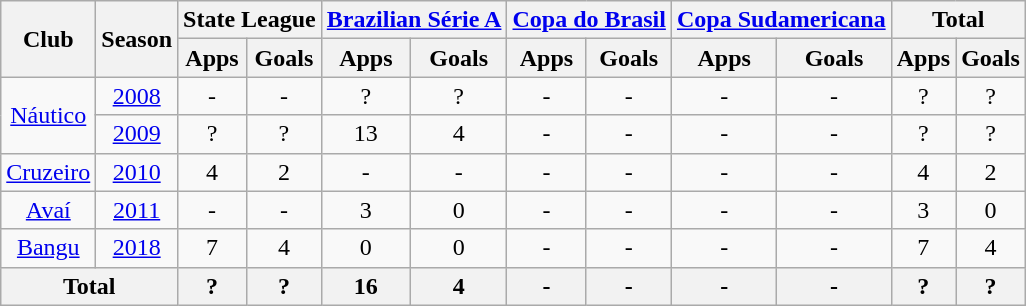<table class="wikitable" style="text-align: center;">
<tr>
<th rowspan="2">Club</th>
<th rowspan="2">Season</th>
<th colspan="2">State League</th>
<th colspan="2"><a href='#'>Brazilian Série A</a></th>
<th colspan="2"><a href='#'>Copa do Brasil</a></th>
<th colspan="2"><a href='#'>Copa Sudamericana</a></th>
<th colspan="2">Total</th>
</tr>
<tr>
<th>Apps</th>
<th>Goals</th>
<th>Apps</th>
<th>Goals</th>
<th>Apps</th>
<th>Goals</th>
<th>Apps</th>
<th>Goals</th>
<th>Apps</th>
<th>Goals</th>
</tr>
<tr>
<td rowspan="2" valign="center"><a href='#'>Náutico</a></td>
<td><a href='#'>2008</a></td>
<td>-</td>
<td>-</td>
<td>?</td>
<td>?</td>
<td>-</td>
<td>-</td>
<td>-</td>
<td>-</td>
<td>?</td>
<td>?</td>
</tr>
<tr>
<td><a href='#'>2009</a></td>
<td>?</td>
<td>?</td>
<td>13</td>
<td>4</td>
<td>-</td>
<td>-</td>
<td>-</td>
<td>-</td>
<td>?</td>
<td>?</td>
</tr>
<tr>
<td rowspan="1" valign="center"><a href='#'>Cruzeiro</a></td>
<td><a href='#'>2010</a></td>
<td>4</td>
<td>2</td>
<td>-</td>
<td>-</td>
<td>-</td>
<td>-</td>
<td>-</td>
<td>-</td>
<td>4</td>
<td>2</td>
</tr>
<tr>
<td rowspan="1" valign="center"><a href='#'>Avaí</a></td>
<td><a href='#'>2011</a></td>
<td>-</td>
<td>-</td>
<td>3</td>
<td>0</td>
<td>-</td>
<td>-</td>
<td>-</td>
<td>-</td>
<td>3</td>
<td>0</td>
</tr>
<tr>
<td rowspan="1" valign="center"><a href='#'>Bangu</a></td>
<td><a href='#'>2018</a></td>
<td>7</td>
<td>4</td>
<td>0</td>
<td>0</td>
<td>-</td>
<td>-</td>
<td>-</td>
<td>-</td>
<td>7</td>
<td>4</td>
</tr>
<tr>
<th colspan="2"><strong>Total</strong></th>
<th>?</th>
<th>?</th>
<th>16</th>
<th>4</th>
<th>-</th>
<th>-</th>
<th>-</th>
<th>-</th>
<th>?</th>
<th>?</th>
</tr>
</table>
